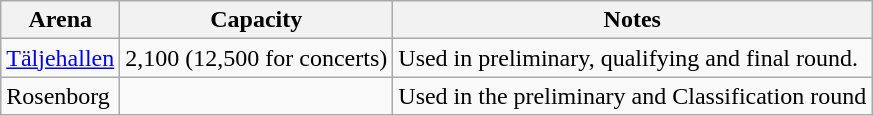<table class="wikitable">
<tr>
<th>Arena</th>
<th>Capacity</th>
<th>Notes</th>
</tr>
<tr>
<td><a href='#'>Täljehallen</a></td>
<td>2,100 (12,500 for concerts)</td>
<td>Used in preliminary, qualifying and final round.</td>
</tr>
<tr>
<td>Rosenborg</td>
<td></td>
<td>Used in the preliminary and Classification round</td>
</tr>
</table>
